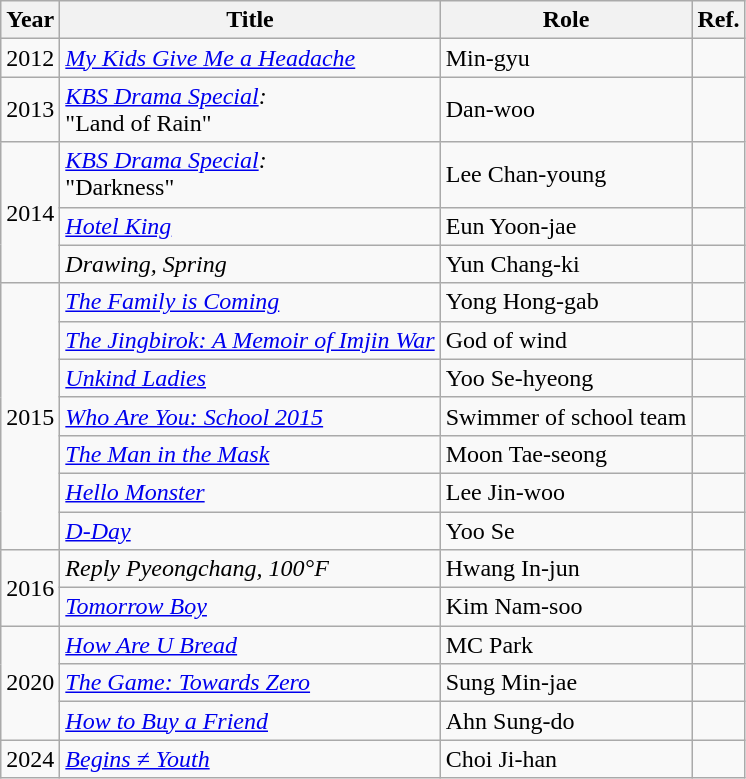<table class="wikitable">
<tr>
<th>Year</th>
<th>Title</th>
<th>Role</th>
<th>Ref.</th>
</tr>
<tr>
<td>2012</td>
<td><em><a href='#'>My Kids Give Me a Headache</a></em></td>
<td>Min-gyu</td>
<td></td>
</tr>
<tr>
<td>2013</td>
<td><em><a href='#'>KBS Drama Special</a>:</em><br>"Land of Rain"</td>
<td>Dan-woo</td>
<td></td>
</tr>
<tr>
<td rowspan="3">2014</td>
<td><em><a href='#'>KBS Drama Special</a>:</em><br>"Darkness"</td>
<td>Lee Chan-young</td>
<td></td>
</tr>
<tr>
<td><em><a href='#'>Hotel King</a></em></td>
<td>Eun Yoon-jae</td>
<td></td>
</tr>
<tr>
<td><em>Drawing, Spring</em></td>
<td>Yun Chang-ki</td>
<td></td>
</tr>
<tr>
<td rowspan="7">2015</td>
<td><em><a href='#'>The Family is Coming</a></em></td>
<td>Yong Hong-gab</td>
<td></td>
</tr>
<tr>
<td><em><a href='#'>The Jingbirok: A Memoir of Imjin War</a></em></td>
<td>God of wind</td>
<td></td>
</tr>
<tr>
<td><em><a href='#'>Unkind Ladies</a></em></td>
<td>Yoo Se-hyeong</td>
<td></td>
</tr>
<tr>
<td><em><a href='#'>Who Are You: School 2015</a></em></td>
<td>Swimmer of school team</td>
<td></td>
</tr>
<tr>
<td><em><a href='#'>The Man in the Mask</a></em></td>
<td>Moon Tae-seong</td>
<td></td>
</tr>
<tr>
<td><em><a href='#'>Hello Monster</a></em></td>
<td>Lee Jin-woo</td>
<td></td>
</tr>
<tr>
<td><em><a href='#'>D-Day</a></em></td>
<td>Yoo Se</td>
<td></td>
</tr>
<tr>
<td rowspan="2">2016</td>
<td><em>Reply Pyeongchang, 100°F</em></td>
<td>Hwang In-jun</td>
<td></td>
</tr>
<tr>
<td><em><a href='#'>Tomorrow Boy</a></em></td>
<td>Kim Nam-soo</td>
<td></td>
</tr>
<tr>
<td rowspan="3">2020</td>
<td><em><a href='#'>How Are U Bread</a></em></td>
<td>MC Park</td>
<td></td>
</tr>
<tr>
<td><em><a href='#'>The Game: Towards Zero</a></em></td>
<td>Sung Min-jae</td>
<td></td>
</tr>
<tr>
<td><em><a href='#'>How to Buy a Friend</a></em></td>
<td>Ahn Sung-do</td>
<td></td>
</tr>
<tr>
<td>2024</td>
<td><em><a href='#'>Begins ≠ Youth</a></em></td>
<td>Choi Ji-han</td>
<td></td>
</tr>
</table>
